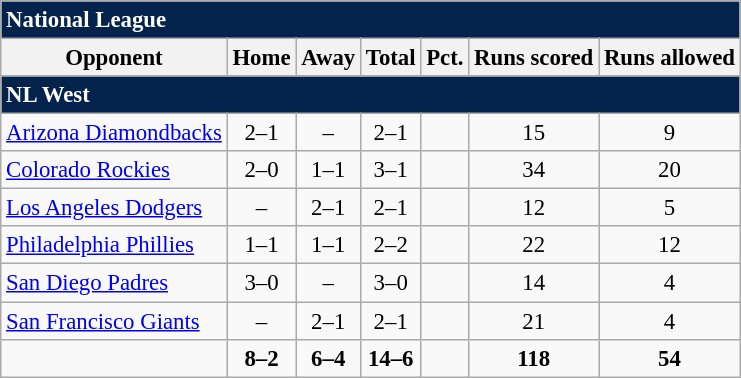<table class="wikitable" style="font-size: 95%; text-align: center">
<tr>
<td colspan="7" style="text-align:left; background:#03224c;color:#fff"><strong>National League</strong></td>
</tr>
<tr>
<th>Opponent</th>
<th>Home</th>
<th>Away</th>
<th>Total</th>
<th>Pct.</th>
<th>Runs scored</th>
<th>Runs allowed</th>
</tr>
<tr>
<td colspan="7" style="text-align:left; background:#03224c;color:#fff"><strong>NL West</strong></td>
</tr>
<tr>
<td style="text-align:left"><a href='#'>Arizona Diamondbacks</a></td>
<td>2–1</td>
<td>–</td>
<td>2–1</td>
<td></td>
<td>15</td>
<td>9</td>
</tr>
<tr>
<td style="text-align:left"><a href='#'>Colorado Rockies</a></td>
<td>2–0</td>
<td>1–1</td>
<td>3–1</td>
<td></td>
<td>34</td>
<td>20</td>
</tr>
<tr>
<td style="text-align:left"><a href='#'>Los Angeles Dodgers</a></td>
<td>–</td>
<td>2–1</td>
<td>2–1</td>
<td></td>
<td>12</td>
<td>5</td>
</tr>
<tr>
<td style="text-align:left"><a href='#'>Philadelphia Phillies</a></td>
<td>1–1</td>
<td>1–1</td>
<td>2–2</td>
<td></td>
<td>22</td>
<td>12</td>
</tr>
<tr>
<td style="text-align:left"><a href='#'>San Diego Padres</a></td>
<td>3–0</td>
<td>–</td>
<td>3–0</td>
<td></td>
<td>14</td>
<td>4</td>
</tr>
<tr>
<td style="text-align:left"><a href='#'>San Francisco Giants</a></td>
<td>–</td>
<td>2–1</td>
<td>2–1</td>
<td></td>
<td>21</td>
<td>4</td>
</tr>
<tr style="font-weight:bold">
<td></td>
<td>8–2</td>
<td>6–4</td>
<td>14–6</td>
<td></td>
<td>118</td>
<td>54</td>
</tr>
</table>
